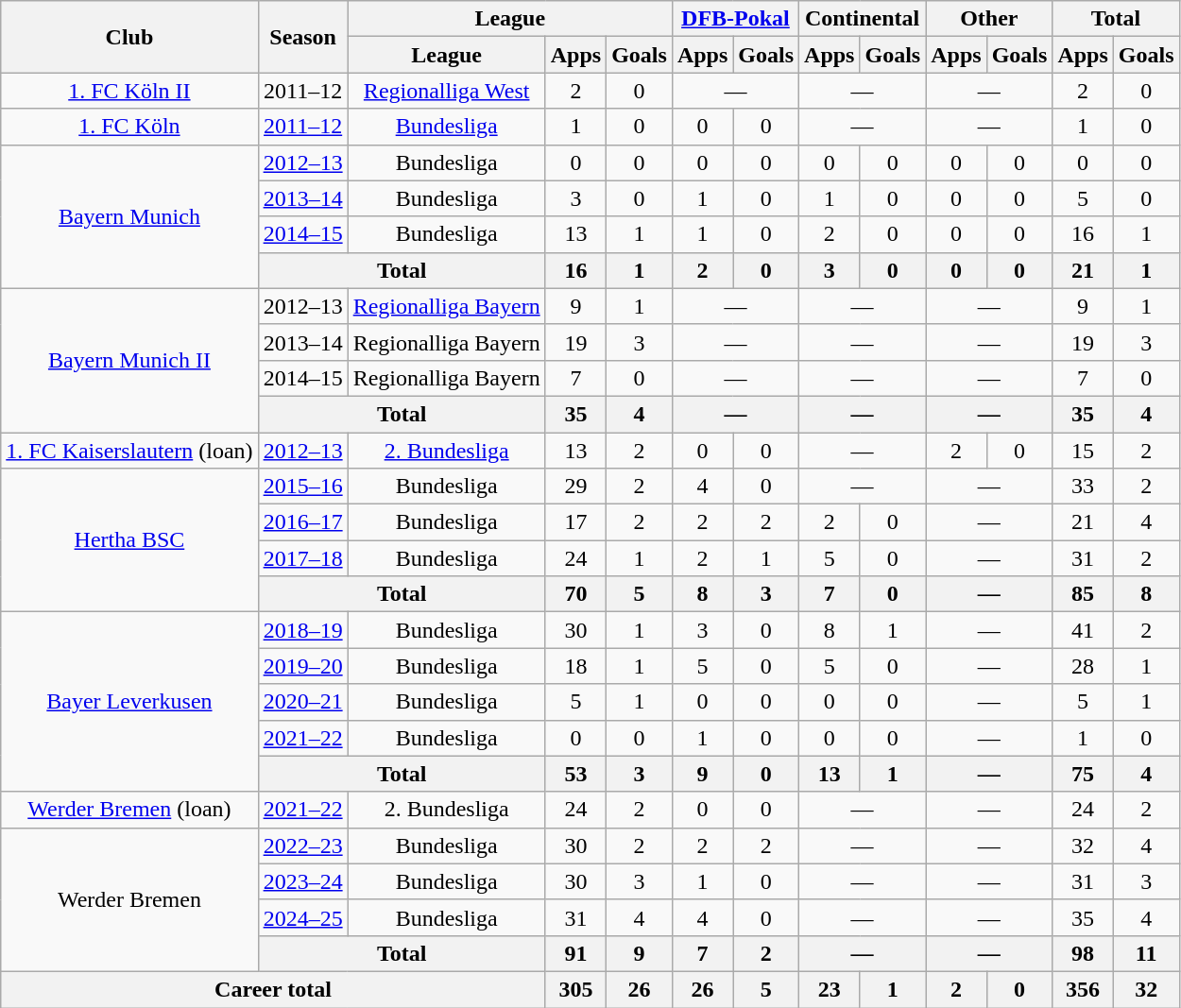<table class="wikitable" style="text-align:center">
<tr>
<th rowspan="2">Club</th>
<th rowspan="2">Season</th>
<th colspan="3">League</th>
<th colspan="2"><a href='#'>DFB-Pokal</a></th>
<th colspan="2">Continental</th>
<th colspan="2">Other</th>
<th colspan="2">Total</th>
</tr>
<tr>
<th>League</th>
<th>Apps</th>
<th>Goals</th>
<th>Apps</th>
<th>Goals</th>
<th>Apps</th>
<th>Goals</th>
<th>Apps</th>
<th>Goals</th>
<th>Apps</th>
<th>Goals</th>
</tr>
<tr>
<td><a href='#'>1. FC Köln II</a></td>
<td>2011–12</td>
<td><a href='#'>Regionalliga West</a></td>
<td>2</td>
<td>0</td>
<td colspan="2">—</td>
<td colspan="2">—</td>
<td colspan="2">—</td>
<td>2</td>
<td>0</td>
</tr>
<tr>
<td><a href='#'>1. FC Köln</a></td>
<td><a href='#'>2011–12</a></td>
<td><a href='#'>Bundesliga</a></td>
<td>1</td>
<td>0</td>
<td>0</td>
<td>0</td>
<td colspan="2">—</td>
<td colspan="2">—</td>
<td>1</td>
<td>0</td>
</tr>
<tr>
<td rowspan="4"><a href='#'>Bayern Munich</a></td>
<td><a href='#'>2012–13</a></td>
<td>Bundesliga</td>
<td>0</td>
<td>0</td>
<td>0</td>
<td>0</td>
<td>0</td>
<td>0</td>
<td>0</td>
<td>0</td>
<td>0</td>
<td>0</td>
</tr>
<tr>
<td><a href='#'>2013–14</a></td>
<td>Bundesliga</td>
<td>3</td>
<td>0</td>
<td>1</td>
<td>0</td>
<td>1</td>
<td>0</td>
<td>0</td>
<td>0</td>
<td>5</td>
<td>0</td>
</tr>
<tr>
<td><a href='#'>2014–15</a></td>
<td>Bundesliga</td>
<td>13</td>
<td>1</td>
<td>1</td>
<td>0</td>
<td>2</td>
<td>0</td>
<td>0</td>
<td>0</td>
<td>16</td>
<td>1</td>
</tr>
<tr>
<th colspan="2">Total</th>
<th>16</th>
<th>1</th>
<th>2</th>
<th>0</th>
<th>3</th>
<th>0</th>
<th>0</th>
<th>0</th>
<th>21</th>
<th>1</th>
</tr>
<tr>
<td rowspan="4"><a href='#'>Bayern Munich II</a></td>
<td>2012–13</td>
<td><a href='#'>Regionalliga Bayern</a></td>
<td>9</td>
<td>1</td>
<td colspan="2">—</td>
<td colspan="2">—</td>
<td colspan="2">—</td>
<td>9</td>
<td>1</td>
</tr>
<tr>
<td>2013–14</td>
<td>Regionalliga Bayern</td>
<td>19</td>
<td>3</td>
<td colspan="2">—</td>
<td colspan="2">—</td>
<td colspan="2">—</td>
<td>19</td>
<td>3</td>
</tr>
<tr>
<td>2014–15</td>
<td>Regionalliga Bayern</td>
<td>7</td>
<td>0</td>
<td colspan="2">—</td>
<td colspan="2">—</td>
<td colspan="2">—</td>
<td>7</td>
<td>0</td>
</tr>
<tr>
<th colspan="2">Total</th>
<th>35</th>
<th>4</th>
<th colspan="2">—</th>
<th colspan="2">—</th>
<th colspan="2">—</th>
<th>35</th>
<th>4</th>
</tr>
<tr>
<td><a href='#'>1. FC Kaiserslautern</a> (loan)</td>
<td><a href='#'>2012–13</a></td>
<td><a href='#'>2. Bundesliga</a></td>
<td>13</td>
<td>2</td>
<td>0</td>
<td>0</td>
<td colspan="2">—</td>
<td>2</td>
<td>0</td>
<td>15</td>
<td>2</td>
</tr>
<tr>
<td rowspan="4"><a href='#'>Hertha BSC</a></td>
<td><a href='#'>2015–16</a></td>
<td>Bundesliga</td>
<td>29</td>
<td>2</td>
<td>4</td>
<td>0</td>
<td colspan="2">—</td>
<td colspan="2">—</td>
<td>33</td>
<td>2</td>
</tr>
<tr>
<td><a href='#'>2016–17</a></td>
<td>Bundesliga</td>
<td>17</td>
<td>2</td>
<td>2</td>
<td>2</td>
<td>2</td>
<td>0</td>
<td colspan="2">—</td>
<td>21</td>
<td>4</td>
</tr>
<tr>
<td><a href='#'>2017–18</a></td>
<td>Bundesliga</td>
<td>24</td>
<td>1</td>
<td>2</td>
<td>1</td>
<td>5</td>
<td>0</td>
<td colspan="2">—</td>
<td>31</td>
<td>2</td>
</tr>
<tr>
<th colspan="2">Total</th>
<th>70</th>
<th>5</th>
<th>8</th>
<th>3</th>
<th>7</th>
<th>0</th>
<th colspan="2">—</th>
<th>85</th>
<th>8</th>
</tr>
<tr>
<td rowspan="5"><a href='#'>Bayer Leverkusen</a></td>
<td><a href='#'>2018–19</a></td>
<td>Bundesliga</td>
<td>30</td>
<td>1</td>
<td>3</td>
<td>0</td>
<td>8</td>
<td>1</td>
<td colspan="2">—</td>
<td>41</td>
<td>2</td>
</tr>
<tr>
<td><a href='#'>2019–20</a></td>
<td>Bundesliga</td>
<td>18</td>
<td>1</td>
<td>5</td>
<td>0</td>
<td>5</td>
<td>0</td>
<td colspan="2">—</td>
<td>28</td>
<td>1</td>
</tr>
<tr>
<td><a href='#'>2020–21</a></td>
<td>Bundesliga</td>
<td>5</td>
<td>1</td>
<td>0</td>
<td>0</td>
<td>0</td>
<td>0</td>
<td colspan="2">—</td>
<td>5</td>
<td>1</td>
</tr>
<tr>
<td><a href='#'>2021–22</a></td>
<td>Bundesliga</td>
<td>0</td>
<td>0</td>
<td>1</td>
<td>0</td>
<td>0</td>
<td>0</td>
<td colspan="2">—</td>
<td>1</td>
<td>0</td>
</tr>
<tr>
<th colspan="2">Total</th>
<th>53</th>
<th>3</th>
<th>9</th>
<th>0</th>
<th>13</th>
<th>1</th>
<th colspan="2">—</th>
<th>75</th>
<th>4</th>
</tr>
<tr>
<td><a href='#'>Werder Bremen</a> (loan)</td>
<td><a href='#'>2021–22</a></td>
<td>2. Bundesliga</td>
<td>24</td>
<td>2</td>
<td>0</td>
<td>0</td>
<td colspan="2">—</td>
<td colspan="2">—</td>
<td>24</td>
<td>2</td>
</tr>
<tr>
<td rowspan="4">Werder Bremen</td>
<td><a href='#'>2022–23</a></td>
<td>Bundesliga</td>
<td>30</td>
<td>2</td>
<td>2</td>
<td>2</td>
<td colspan="2">—</td>
<td colspan="2">—</td>
<td>32</td>
<td>4</td>
</tr>
<tr>
<td><a href='#'>2023–24</a></td>
<td>Bundesliga</td>
<td>30</td>
<td>3</td>
<td>1</td>
<td>0</td>
<td colspan="2">—</td>
<td colspan="2">—</td>
<td>31</td>
<td>3</td>
</tr>
<tr>
<td><a href='#'>2024–25</a></td>
<td>Bundesliga</td>
<td>31</td>
<td>4</td>
<td>4</td>
<td>0</td>
<td colspan="2">—</td>
<td colspan="2">—</td>
<td>35</td>
<td>4</td>
</tr>
<tr>
<th colspan="2">Total</th>
<th>91</th>
<th>9</th>
<th>7</th>
<th>2</th>
<th colspan="2">—</th>
<th colspan="2">—</th>
<th>98</th>
<th>11</th>
</tr>
<tr>
<th colspan="3">Career total</th>
<th>305</th>
<th>26</th>
<th>26</th>
<th>5</th>
<th>23</th>
<th>1</th>
<th>2</th>
<th>0</th>
<th>356</th>
<th>32</th>
</tr>
</table>
